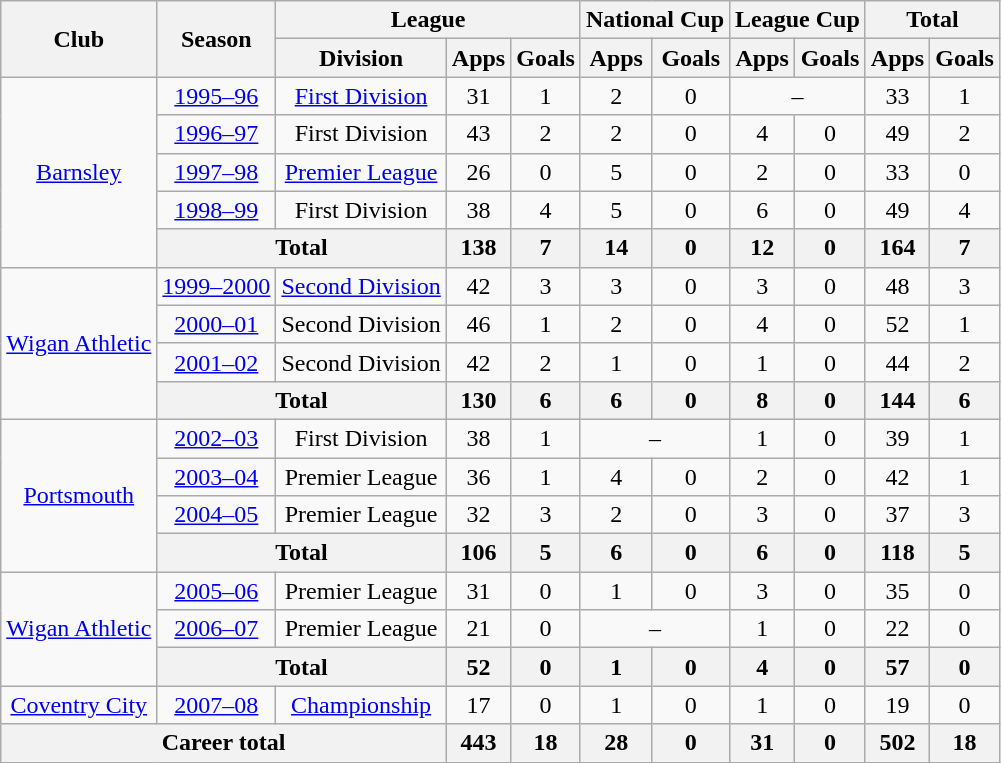<table class="wikitable" style="text-align:center">
<tr>
<th rowspan="2">Club</th>
<th rowspan="2">Season</th>
<th colspan="3">League</th>
<th colspan="2">National Cup</th>
<th colspan="2">League Cup</th>
<th colspan="2">Total</th>
</tr>
<tr>
<th>Division</th>
<th>Apps</th>
<th>Goals</th>
<th>Apps</th>
<th>Goals</th>
<th>Apps</th>
<th>Goals</th>
<th>Apps</th>
<th>Goals</th>
</tr>
<tr>
<td rowspan="5"><a href='#'>Barnsley</a></td>
<td><a href='#'>1995–96</a></td>
<td><a href='#'>First Division</a></td>
<td>31</td>
<td>1</td>
<td>2</td>
<td>0</td>
<td colspan="2">–</td>
<td>33</td>
<td>1</td>
</tr>
<tr>
<td><a href='#'>1996–97</a></td>
<td>First Division</td>
<td>43</td>
<td>2</td>
<td>2</td>
<td>0</td>
<td>4</td>
<td>0</td>
<td>49</td>
<td>2</td>
</tr>
<tr>
<td><a href='#'>1997–98</a></td>
<td><a href='#'>Premier League</a></td>
<td>26</td>
<td>0</td>
<td>5</td>
<td>0</td>
<td>2</td>
<td>0</td>
<td>33</td>
<td>0</td>
</tr>
<tr>
<td><a href='#'>1998–99</a></td>
<td>First Division</td>
<td>38</td>
<td>4</td>
<td>5</td>
<td>0</td>
<td>6</td>
<td>0</td>
<td>49</td>
<td>4</td>
</tr>
<tr>
<th colspan="2">Total</th>
<th>138</th>
<th>7</th>
<th>14</th>
<th>0</th>
<th>12</th>
<th>0</th>
<th>164</th>
<th>7</th>
</tr>
<tr>
<td rowspan="4"><a href='#'>Wigan Athletic</a></td>
<td><a href='#'>1999–2000</a></td>
<td><a href='#'>Second Division</a></td>
<td>42</td>
<td>3</td>
<td>3</td>
<td>0</td>
<td>3</td>
<td>0</td>
<td>48</td>
<td>3</td>
</tr>
<tr>
<td><a href='#'>2000–01</a></td>
<td>Second Division</td>
<td>46</td>
<td>1</td>
<td>2</td>
<td>0</td>
<td>4</td>
<td>0</td>
<td>52</td>
<td>1</td>
</tr>
<tr>
<td><a href='#'>2001–02</a></td>
<td>Second Division</td>
<td>42</td>
<td>2</td>
<td>1</td>
<td>0</td>
<td>1</td>
<td>0</td>
<td>44</td>
<td>2</td>
</tr>
<tr>
<th colspan="2">Total</th>
<th>130</th>
<th>6</th>
<th>6</th>
<th>0</th>
<th>8</th>
<th>0</th>
<th>144</th>
<th>6</th>
</tr>
<tr>
<td rowspan="4"><a href='#'>Portsmouth</a></td>
<td><a href='#'>2002–03</a></td>
<td>First Division</td>
<td>38</td>
<td>1</td>
<td colspan="2">–</td>
<td>1</td>
<td>0</td>
<td>39</td>
<td>1</td>
</tr>
<tr>
<td><a href='#'>2003–04</a></td>
<td>Premier League</td>
<td>36</td>
<td>1</td>
<td>4</td>
<td>0</td>
<td>2</td>
<td>0</td>
<td>42</td>
<td>1</td>
</tr>
<tr>
<td><a href='#'>2004–05</a></td>
<td>Premier League</td>
<td>32</td>
<td>3</td>
<td>2</td>
<td>0</td>
<td>3</td>
<td>0</td>
<td>37</td>
<td>3</td>
</tr>
<tr>
<th colspan="2">Total</th>
<th>106</th>
<th>5</th>
<th>6</th>
<th>0</th>
<th>6</th>
<th>0</th>
<th>118</th>
<th>5</th>
</tr>
<tr>
<td rowspan="3"><a href='#'>Wigan Athletic</a></td>
<td><a href='#'>2005–06</a></td>
<td>Premier League</td>
<td>31</td>
<td>0</td>
<td>1</td>
<td>0</td>
<td>3</td>
<td>0</td>
<td>35</td>
<td>0</td>
</tr>
<tr>
<td><a href='#'>2006–07</a></td>
<td>Premier League</td>
<td>21</td>
<td>0</td>
<td colspan="2">–</td>
<td>1</td>
<td>0</td>
<td>22</td>
<td>0</td>
</tr>
<tr>
<th colspan="2">Total</th>
<th>52</th>
<th>0</th>
<th>1</th>
<th>0</th>
<th>4</th>
<th>0</th>
<th>57</th>
<th>0</th>
</tr>
<tr>
<td><a href='#'>Coventry City</a></td>
<td><a href='#'>2007–08</a></td>
<td><a href='#'>Championship</a></td>
<td>17</td>
<td>0</td>
<td>1</td>
<td>0</td>
<td>1</td>
<td>0</td>
<td>19</td>
<td>0</td>
</tr>
<tr>
<th colspan="3">Career total</th>
<th>443</th>
<th>18</th>
<th>28</th>
<th>0</th>
<th>31</th>
<th>0</th>
<th>502</th>
<th>18</th>
</tr>
</table>
